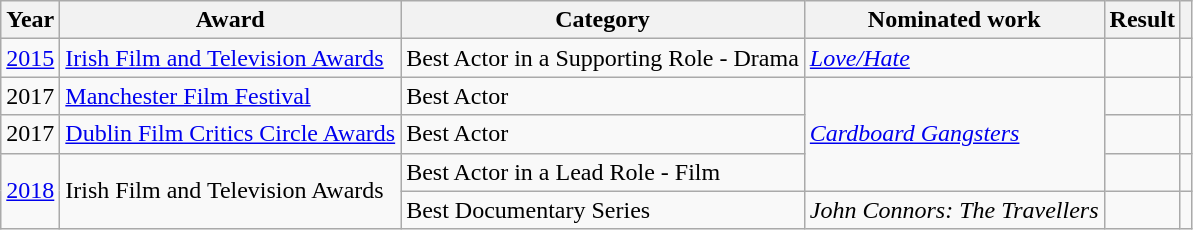<table class="wikitable sortable plainrowheaders">
<tr>
<th>Year</th>
<th>Award</th>
<th>Category</th>
<th>Nominated work</th>
<th>Result</th>
<th class="unsortable"></th>
</tr>
<tr>
<td><a href='#'>2015</a></td>
<td><a href='#'>Irish Film and Television Awards</a></td>
<td>Best Actor in a Supporting Role - Drama</td>
<td><em><a href='#'>Love/Hate</a></em></td>
<td></td>
<td></td>
</tr>
<tr>
<td>2017</td>
<td><a href='#'>Manchester Film Festival</a></td>
<td>Best Actor</td>
<td rowspan="3"><em><a href='#'>Cardboard Gangsters</a></em></td>
<td></td>
<td></td>
</tr>
<tr>
<td>2017</td>
<td><a href='#'>Dublin Film Critics Circle Awards</a></td>
<td>Best Actor</td>
<td></td>
<td></td>
</tr>
<tr>
<td rowspan="2"><a href='#'>2018</a></td>
<td rowspan="2">Irish Film and Television Awards</td>
<td>Best Actor in a Lead Role - Film</td>
<td></td>
<td></td>
</tr>
<tr>
<td>Best Documentary Series</td>
<td><em>John Connors: The Travellers</em></td>
<td></td>
<td></td>
</tr>
</table>
